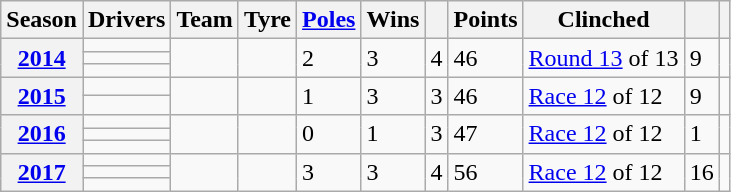<table class="wikitable">
<tr>
<th>Season</th>
<th>Drivers</th>
<th>Team</th>
<th>Tyre</th>
<th><a href='#'>Poles</a></th>
<th>Wins</th>
<th></th>
<th>Points</th>
<th>Clinched</th>
<th></th>
<th></th>
</tr>
<tr>
<th rowspan="3"><a href='#'>2014</a></th>
<td></td>
<td rowspan="3"></td>
<td rowspan="3"></td>
<td rowspan="3">2</td>
<td rowspan="3">3</td>
<td rowspan="3">4</td>
<td rowspan="3">46</td>
<td rowspan="3"><a href='#'>Round 13</a> of 13</td>
<td rowspan="3">9</td>
<td rowspan="3"></td>
</tr>
<tr>
<td></td>
</tr>
<tr>
<td></td>
</tr>
<tr>
<th rowspan="2"><a href='#'>2015</a></th>
<td></td>
<td rowspan="2"></td>
<td rowspan="2"></td>
<td rowspan="2">1</td>
<td rowspan="2">3</td>
<td rowspan="2">3</td>
<td rowspan="2">46</td>
<td rowspan="2"><a href='#'>Race 12</a> of 12</td>
<td rowspan="2">9</td>
<td rowspan="2"></td>
</tr>
<tr>
<td></td>
</tr>
<tr>
<th rowspan="3"><a href='#'>2016</a></th>
<td></td>
<td rowspan="3"></td>
<td rowspan="3"></td>
<td rowspan="3">0</td>
<td rowspan="3">1</td>
<td rowspan="3">3</td>
<td rowspan="3">47</td>
<td rowspan="3"><a href='#'>Race 12</a> of 12</td>
<td rowspan="3">1</td>
<td rowspan="3"></td>
</tr>
<tr>
<td></td>
</tr>
<tr>
<td></td>
</tr>
<tr>
<th rowspan="3"><a href='#'>2017</a></th>
<td></td>
<td rowspan="3"></td>
<td rowspan="3"></td>
<td rowspan="3">3</td>
<td rowspan="3">3</td>
<td rowspan="3">4</td>
<td rowspan="3">56</td>
<td rowspan="3"><a href='#'>Race 12</a> of 12</td>
<td rowspan="3">16</td>
<td rowspan="3"></td>
</tr>
<tr>
<td></td>
</tr>
<tr>
<td></td>
</tr>
</table>
